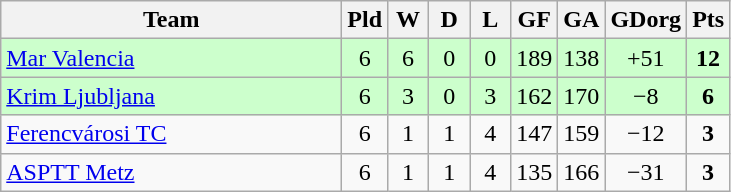<table class="wikitable" style="text-align:center">
<tr>
<th width=220>Team</th>
<th width=20>Pld</th>
<th width=20>W</th>
<th width=20>D</th>
<th width=20>L</th>
<th width=20>GF</th>
<th width=20>GA</th>
<th width=20>GDorg</th>
<th width=20>Pts</th>
</tr>
<tr bgcolor="#ccffcc">
<td align="left"> <a href='#'>Mar Valencia</a></td>
<td>6</td>
<td>6</td>
<td>0</td>
<td>0</td>
<td>189</td>
<td>138</td>
<td>+51</td>
<td><strong>12</strong></td>
</tr>
<tr bgcolor="#ccffcc">
<td align="left"> <a href='#'>Krim Ljubljana</a></td>
<td>6</td>
<td>3</td>
<td>0</td>
<td>3</td>
<td>162</td>
<td>170</td>
<td>−8</td>
<td><strong>6</strong></td>
</tr>
<tr>
<td align="left"> <a href='#'>Ferencvárosi TC</a></td>
<td>6</td>
<td>1</td>
<td>1</td>
<td>4</td>
<td>147</td>
<td>159</td>
<td>−12</td>
<td><strong>3</strong></td>
</tr>
<tr>
<td align="left"> <a href='#'>ASPTT Metz</a></td>
<td>6</td>
<td>1</td>
<td>1</td>
<td>4</td>
<td>135</td>
<td>166</td>
<td>−31</td>
<td><strong>3</strong></td>
</tr>
</table>
